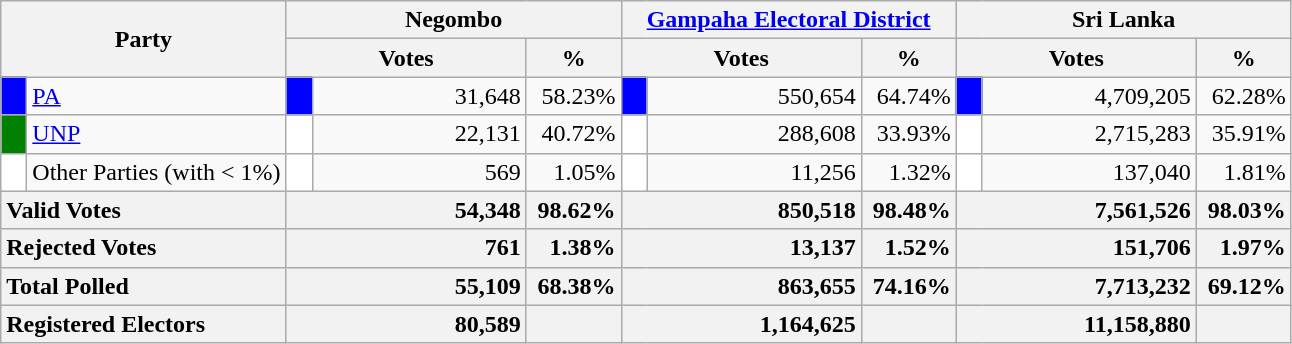<table class="wikitable">
<tr>
<th colspan="2" width="144px"rowspan="2">Party</th>
<th colspan="3" width="216px">Negombo</th>
<th colspan="3" width="216px"><a href='#'>Gampaha Electoral District</a></th>
<th colspan="3" width="216px">Sri Lanka</th>
</tr>
<tr>
<th colspan="2" width="144px">Votes</th>
<th>%</th>
<th colspan="2" width="144px">Votes</th>
<th>%</th>
<th colspan="2" width="144px">Votes</th>
<th>%</th>
</tr>
<tr>
<td style="background-color:blue;" width="10px"></td>
<td style="text-align:left;"><a href='#'>PA</a></td>
<td style="background-color:blue;" width="10px"></td>
<td style="text-align:right;">31,648</td>
<td style="text-align:right;">58.23%</td>
<td style="background-color:blue;" width="10px"></td>
<td style="text-align:right;">550,654</td>
<td style="text-align:right;">64.74%</td>
<td style="background-color:blue;" width="10px"></td>
<td style="text-align:right;">4,709,205</td>
<td style="text-align:right;">62.28%</td>
</tr>
<tr>
<td style="background-color:green;" width="10px"></td>
<td style="text-align:left;"><a href='#'>UNP</a></td>
<td style="background-color:white;" width="10px"></td>
<td style="text-align:right;">22,131</td>
<td style="text-align:right;">40.72%</td>
<td style="background-color:white;" width="10px"></td>
<td style="text-align:right;">288,608</td>
<td style="text-align:right;">33.93%</td>
<td style="background-color:white;" width="10px"></td>
<td style="text-align:right;">2,715,283</td>
<td style="text-align:right;">35.91%</td>
</tr>
<tr>
<td style="background-color:white;" width="10px"></td>
<td style="text-align:left;">Other Parties (with < 1%)</td>
<td style="background-color:white;" width="10px"></td>
<td style="text-align:right;">569</td>
<td style="text-align:right;">1.05%</td>
<td style="background-color:white;" width="10px"></td>
<td style="text-align:right;">11,256</td>
<td style="text-align:right;">1.32%</td>
<td style="background-color:white;" width="10px"></td>
<td style="text-align:right;">137,040</td>
<td style="text-align:right;">1.81%</td>
</tr>
<tr>
<th colspan="2" width="144px"style="text-align:left;">Valid Votes</th>
<th style="text-align:right;"colspan="2" width="144px">54,348</th>
<th style="text-align:right;">98.62%</th>
<th style="text-align:right;"colspan="2" width="144px">850,518</th>
<th style="text-align:right;">98.48%</th>
<th style="text-align:right;"colspan="2" width="144px">7,561,526</th>
<th style="text-align:right;">98.03%</th>
</tr>
<tr>
<th colspan="2" width="144px"style="text-align:left;">Rejected Votes</th>
<th style="text-align:right;"colspan="2" width="144px">761</th>
<th style="text-align:right;">1.38%</th>
<th style="text-align:right;"colspan="2" width="144px">13,137</th>
<th style="text-align:right;">1.52%</th>
<th style="text-align:right;"colspan="2" width="144px">151,706</th>
<th style="text-align:right;">1.97%</th>
</tr>
<tr>
<th colspan="2" width="144px"style="text-align:left;">Total Polled</th>
<th style="text-align:right;"colspan="2" width="144px">55,109</th>
<th style="text-align:right;">68.38%</th>
<th style="text-align:right;"colspan="2" width="144px">863,655</th>
<th style="text-align:right;">74.16%</th>
<th style="text-align:right;"colspan="2" width="144px">7,713,232</th>
<th style="text-align:right;">69.12%</th>
</tr>
<tr>
<th colspan="2" width="144px"style="text-align:left;">Registered Electors</th>
<th style="text-align:right;"colspan="2" width="144px">80,589</th>
<th></th>
<th style="text-align:right;"colspan="2" width="144px">1,164,625</th>
<th></th>
<th style="text-align:right;"colspan="2" width="144px">11,158,880</th>
<th></th>
</tr>
</table>
